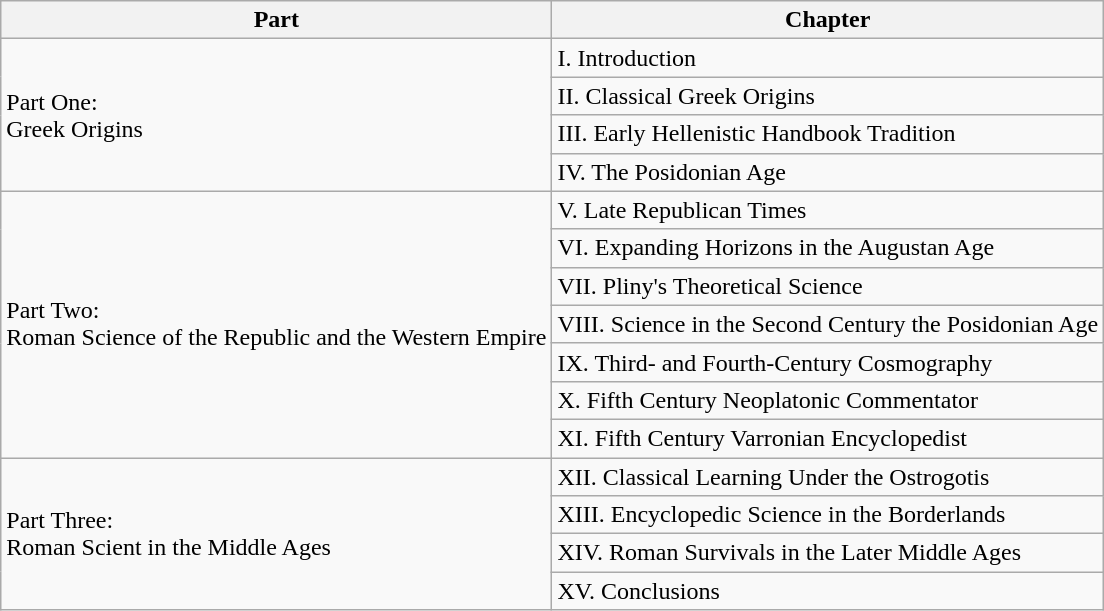<table class="wikitable">
<tr>
<th>Part</th>
<th>Chapter<br></th>
</tr>
<tr>
<td rowspan=4>Part One:<br>Greek Origins</td>
<td>I. Introduction</td>
</tr>
<tr>
<td>II. Classical Greek Origins</td>
</tr>
<tr>
<td>III. Early Hellenistic Handbook Tradition</td>
</tr>
<tr>
<td>IV. The Posidonian Age<br></td>
</tr>
<tr>
<td rowspan=7>Part Two:<br>Roman Science of the Republic and the Western Empire</td>
<td>V. Late Republican Times</td>
</tr>
<tr>
<td>VI. Expanding Horizons in the Augustan Age</td>
</tr>
<tr>
<td>VII. Pliny's Theoretical Science</td>
</tr>
<tr>
<td>VIII. Science in the Second Century the Posidonian Age</td>
</tr>
<tr>
<td>IX. Third- and Fourth-Century Cosmography</td>
</tr>
<tr>
<td>X. Fifth Century Neoplatonic Commentator</td>
</tr>
<tr>
<td>XI. Fifth Century Varronian Encyclopedist<br></td>
</tr>
<tr>
<td rowspan=4>Part Three:<br>Roman Scient in the Middle Ages</td>
<td>XII. Classical Learning Under the Ostrogotis</td>
</tr>
<tr>
<td>XIII. Encyclopedic Science in the Borderlands</td>
</tr>
<tr>
<td>XIV. Roman Survivals in the Later Middle Ages</td>
</tr>
<tr>
<td>XV. Conclusions</td>
</tr>
</table>
